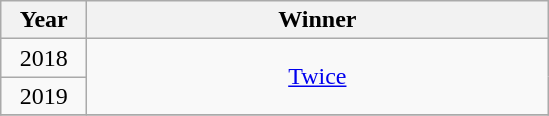<table class="wikitable" style="text-align: center">
<tr>
<th width="50">Year</th>
<th width="300">Winner</th>
</tr>
<tr>
<td>2018</td>
<td rowspan="2"><a href='#'>Twice</a></td>
</tr>
<tr>
<td>2019</td>
</tr>
<tr>
</tr>
</table>
